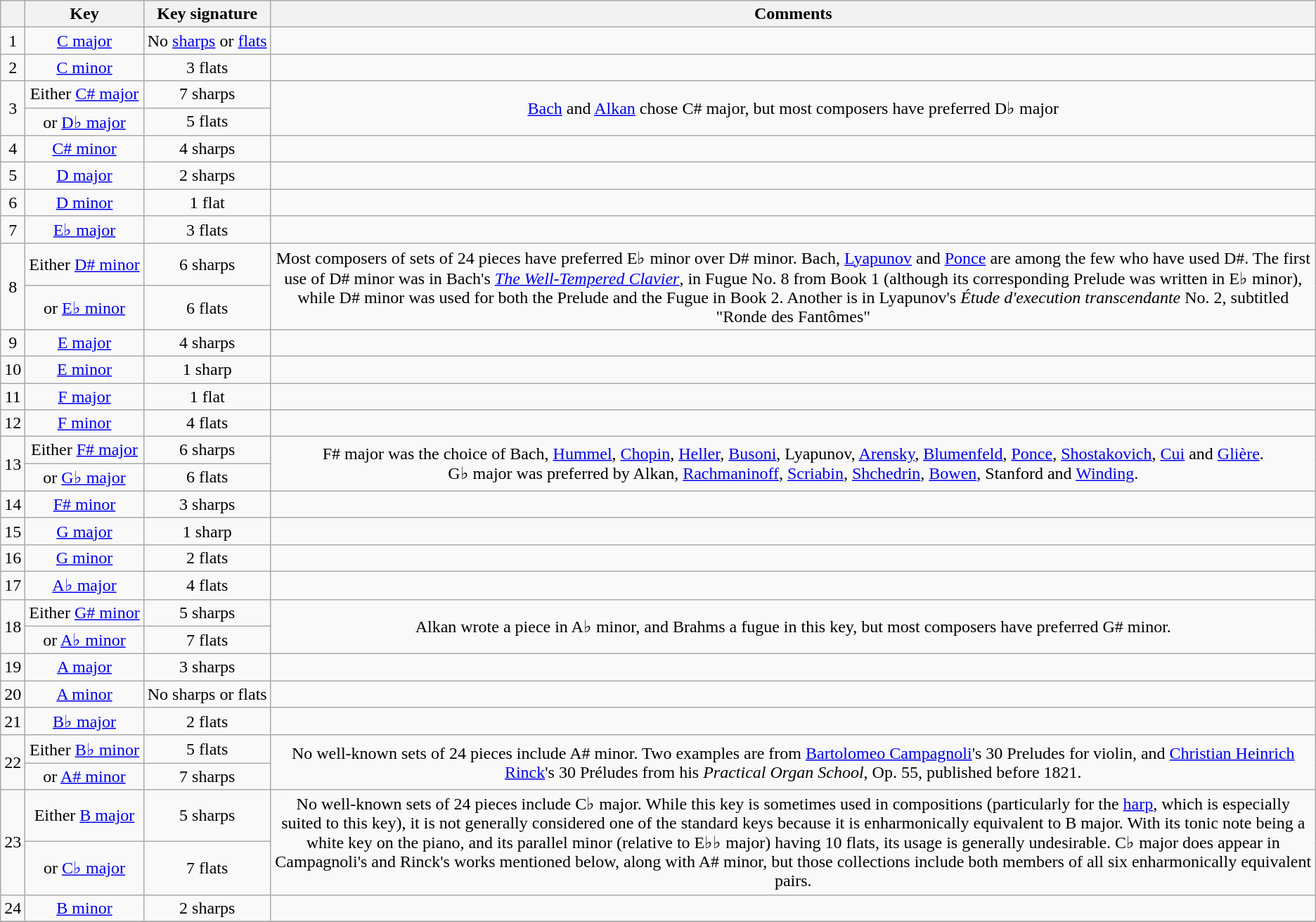<table class="wikitable" style="text-align: center">
<tr>
<th></th>
<th>Key</th>
<th>Key signature</th>
<th>Comments</th>
</tr>
<tr>
<td>1</td>
<td><a href='#'>C major</a></td>
<td>No <a href='#'>sharps</a> or <a href='#'>flats</a></td>
<td></td>
</tr>
<tr>
<td>2</td>
<td><a href='#'>C minor</a></td>
<td>3 flats</td>
<td></td>
</tr>
<tr>
<td rowspan="2">3</td>
<td>Either <a href='#'>C# major</a></td>
<td>7 sharps</td>
<td rowspan="2"><a href='#'>Bach</a> and <a href='#'>Alkan</a> chose C# major, but most composers have preferred D♭ major</td>
</tr>
<tr>
<td>or <a href='#'>D♭ major</a></td>
<td>5 flats</td>
</tr>
<tr>
<td>4</td>
<td><a href='#'>C# minor</a></td>
<td>4 sharps</td>
<td></td>
</tr>
<tr>
<td>5</td>
<td><a href='#'>D major</a></td>
<td>2 sharps</td>
<td></td>
</tr>
<tr>
<td>6</td>
<td><a href='#'>D minor</a></td>
<td>1 flat</td>
<td></td>
</tr>
<tr>
<td>7</td>
<td><a href='#'>E♭ major</a></td>
<td>3 flats</td>
<td></td>
</tr>
<tr>
<td rowspan="2">8</td>
<td>Either <a href='#'>D# minor</a></td>
<td>6 sharps</td>
<td rowspan="2">Most composers of sets of 24 pieces have preferred E♭ minor over D# minor. Bach, <a href='#'>Lyapunov</a> and <a href='#'>Ponce</a> are among the few who have used D#. The first use of D# minor was in Bach's <em><a href='#'>The Well-Tempered Clavier</a></em>, in Fugue No. 8 from Book 1 (although its corresponding Prelude was written in E♭ minor), while D# minor was used for both the Prelude and the Fugue in Book 2. Another is in Lyapunov's <em>Étude d'execution transcendante</em> No. 2, subtitled "Ronde des Fantômes"</td>
</tr>
<tr>
<td>or <a href='#'>E♭ minor</a></td>
<td>6 flats</td>
</tr>
<tr>
<td>9</td>
<td><a href='#'>E major</a></td>
<td>4 sharps</td>
<td></td>
</tr>
<tr>
<td>10</td>
<td><a href='#'>E minor</a></td>
<td>1 sharp</td>
<td></td>
</tr>
<tr>
<td>11</td>
<td><a href='#'>F major</a></td>
<td>1 flat</td>
<td></td>
</tr>
<tr>
<td>12</td>
<td><a href='#'>F minor</a></td>
<td>4 flats</td>
<td></td>
</tr>
<tr>
<td rowspan="2">13</td>
<td>Either <a href='#'>F# major</a></td>
<td>6 sharps</td>
<td rowspan="2">F# major was the choice of Bach, <a href='#'>Hummel</a>, <a href='#'>Chopin</a>, <a href='#'>Heller</a>, <a href='#'>Busoni</a>, Lyapunov, <a href='#'>Arensky</a>, <a href='#'>Blumenfeld</a>, <a href='#'>Ponce</a>, <a href='#'>Shostakovich</a>, <a href='#'>Cui</a> and <a href='#'>Glière</a>.<br>G♭ major was preferred by Alkan, <a href='#'>Rachmaninoff</a>, <a href='#'>Scriabin</a>, <a href='#'>Shchedrin</a>, <a href='#'>Bowen</a>, Stanford and <a href='#'>Winding</a>.</td>
</tr>
<tr>
<td>or <a href='#'>G♭ major</a></td>
<td>6 flats</td>
</tr>
<tr>
<td>14</td>
<td><a href='#'>F# minor</a></td>
<td>3 sharps</td>
<td></td>
</tr>
<tr>
<td>15</td>
<td><a href='#'>G major</a></td>
<td>1 sharp</td>
<td></td>
</tr>
<tr>
<td>16</td>
<td><a href='#'>G minor</a></td>
<td>2 flats</td>
<td></td>
</tr>
<tr>
<td>17</td>
<td><a href='#'>A♭ major</a></td>
<td>4 flats</td>
<td></td>
</tr>
<tr>
<td rowspan="2">18</td>
<td>Either <a href='#'>G# minor</a></td>
<td>5 sharps</td>
<td rowspan="2">Alkan wrote a piece in A♭ minor, and Brahms a fugue in this key, but most composers have preferred G# minor.</td>
</tr>
<tr>
<td>or <a href='#'>A♭ minor</a></td>
<td>7 flats</td>
</tr>
<tr>
<td>19</td>
<td><a href='#'>A major</a></td>
<td>3 sharps</td>
<td></td>
</tr>
<tr>
<td>20</td>
<td><a href='#'>A minor</a></td>
<td>No sharps or flats</td>
<td></td>
</tr>
<tr>
<td>21</td>
<td><a href='#'>B♭ major</a></td>
<td>2 flats</td>
<td></td>
</tr>
<tr>
<td rowspan="2">22</td>
<td>Either <a href='#'>B♭ minor</a></td>
<td>5 flats</td>
<td rowspan="2">No well-known sets of 24 pieces include A# minor. Two examples are from <a href='#'>Bartolomeo Campagnoli</a>'s 30 Preludes for violin, and <a href='#'>Christian Heinrich Rinck</a>'s 30 Préludes from his <em>Practical Organ School</em>, Op. 55, published before 1821.</td>
</tr>
<tr>
<td>or <a href='#'>A# minor</a></td>
<td>7 sharps</td>
</tr>
<tr>
<td rowspan="2">23</td>
<td>Either <a href='#'>B major</a></td>
<td>5 sharps</td>
<td rowspan="2">No well-known sets of 24 pieces include C♭ major. While this key is sometimes used in compositions (particularly for the <a href='#'>harp</a>, which is especially suited to this key), it is not generally considered one of the standard keys because it is enharmonically equivalent to B major. With its tonic note being a white key on the piano, and its parallel minor (relative to E♭♭ major) having 10 flats, its usage is generally undesirable. C♭ major does appear in Campagnoli's and Rinck's works mentioned below, along with A# minor, but those collections include both members of all six enharmonically equivalent pairs.</td>
</tr>
<tr>
<td>or <a href='#'>C♭ major</a></td>
<td>7 flats</td>
</tr>
<tr>
<td>24</td>
<td><a href='#'>B minor</a></td>
<td>2 sharps</td>
<td></td>
</tr>
<tr>
</tr>
</table>
